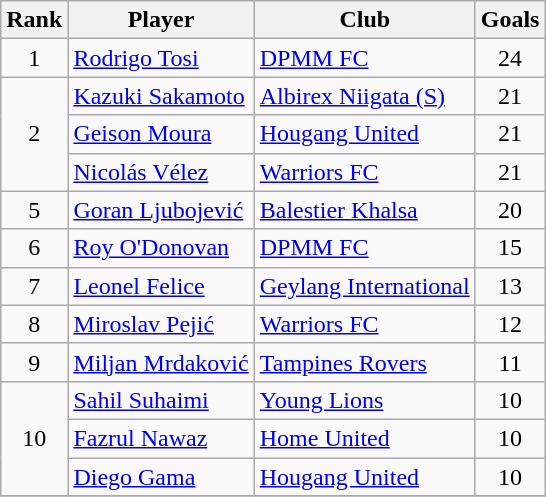<table class="wikitable" style="text-align:center">
<tr>
<th>Rank</th>
<th>Player</th>
<th>Club</th>
<th>Goals</th>
</tr>
<tr>
<td>1</td>
<td align="left"> <a href='#'>Rodrigo Tosi</a></td>
<td align="left"> <a href='#'>DPMM FC</a></td>
<td>24</td>
</tr>
<tr>
<td rowspan=3>2</td>
<td align="left"> <a href='#'>Kazuki Sakamoto</a></td>
<td align="left"> <a href='#'>Albirex Niigata (S)</a></td>
<td>21</td>
</tr>
<tr>
<td align="left"> <a href='#'>Geison Moura</a></td>
<td align="left"><a href='#'>Hougang United</a></td>
<td>21</td>
</tr>
<tr>
<td align="left"> <a href='#'>Nicolás Vélez</a></td>
<td align="left"><a href='#'>Warriors FC</a></td>
<td>21</td>
</tr>
<tr>
<td>5</td>
<td align="left"> <a href='#'>Goran Ljubojević</a></td>
<td align="left"><a href='#'>Balestier Khalsa</a></td>
<td>20</td>
</tr>
<tr>
<td>6</td>
<td align="left"> <a href='#'>Roy O'Donovan</a></td>
<td align="left"> <a href='#'>DPMM FC</a></td>
<td>15</td>
</tr>
<tr>
<td>7</td>
<td align="left"> <a href='#'>Leonel Felice</a></td>
<td align="left"><a href='#'>Geylang International</a></td>
<td>13</td>
</tr>
<tr>
<td>8</td>
<td align="left"> <a href='#'>Miroslav Pejić</a></td>
<td align="left"><a href='#'>Warriors FC</a></td>
<td>12</td>
</tr>
<tr>
<td>9</td>
<td align="left"> <a href='#'>Miljan Mrdaković</a></td>
<td align="left"><a href='#'>Tampines Rovers</a></td>
<td>11</td>
</tr>
<tr>
<td rowspan=3>10</td>
<td align="left"><a href='#'>Sahil Suhaimi</a></td>
<td align="left"> <a href='#'>Young Lions</a></td>
<td>10</td>
</tr>
<tr>
<td align="left"><a href='#'>Fazrul Nawaz</a></td>
<td align="left"><a href='#'>Home United</a></td>
<td>10</td>
</tr>
<tr>
<td align="left"> <a href='#'>Diego Gama</a></td>
<td align="left"><a href='#'>Hougang United</a></td>
<td>10</td>
</tr>
<tr>
</tr>
</table>
